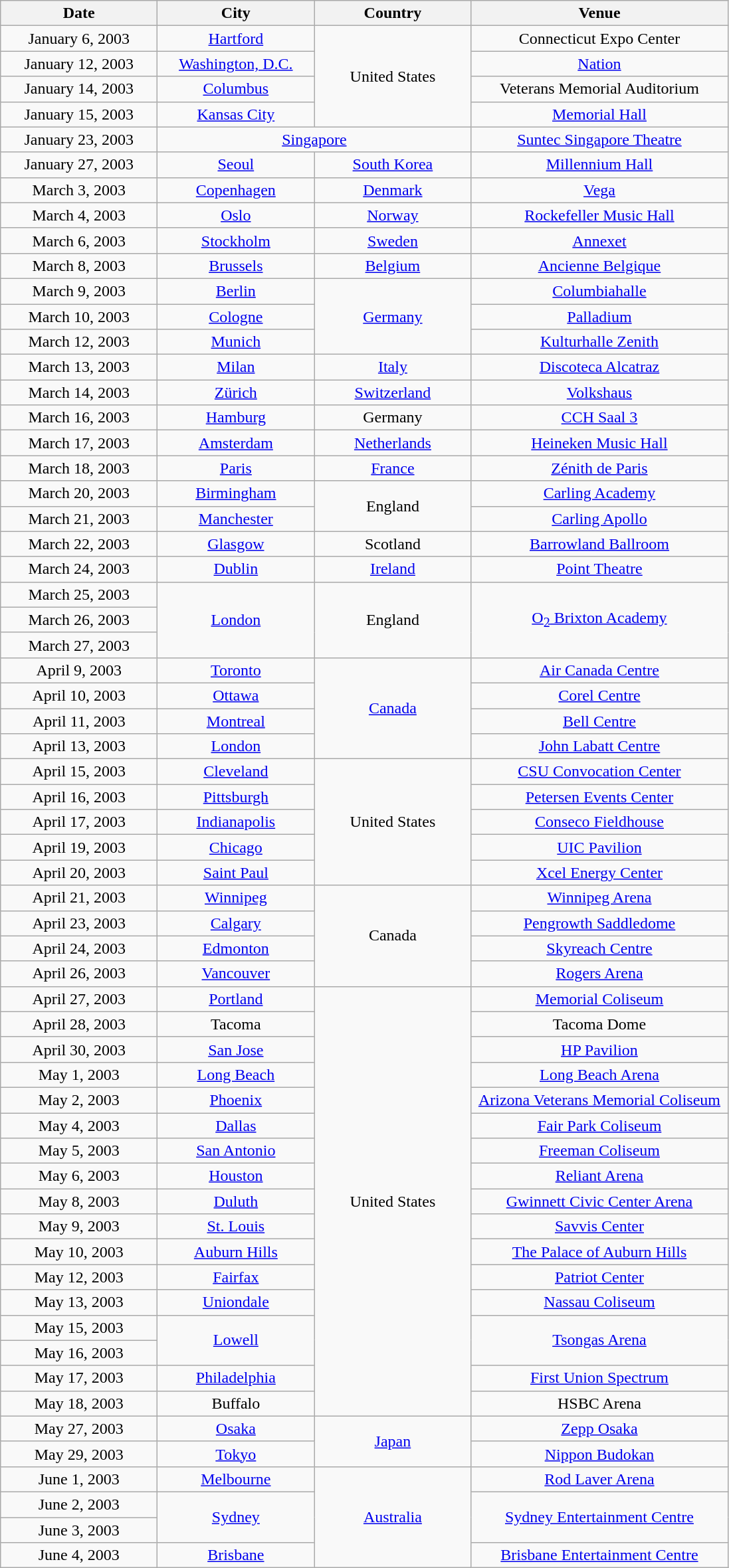<table class="wikitable plainrowheaders" style="text-align:center;">
<tr>
<th scope="col" style="width:150px;">Date</th>
<th scope="col" style="width:150px;">City</th>
<th scope="col" style="width:150px;">Country</th>
<th scope="col" style="width:250px;">Venue</th>
</tr>
<tr>
<td>January 6, 2003</td>
<td><a href='#'>Hartford</a></td>
<td rowspan="4">United States</td>
<td>Connecticut Expo Center</td>
</tr>
<tr>
<td>January 12, 2003</td>
<td><a href='#'>Washington, D.C.</a></td>
<td><a href='#'>Nation</a></td>
</tr>
<tr>
<td>January 14, 2003</td>
<td><a href='#'>Columbus</a></td>
<td>Veterans Memorial Auditorium</td>
</tr>
<tr>
<td>January 15, 2003</td>
<td><a href='#'>Kansas City</a></td>
<td><a href='#'>Memorial Hall</a></td>
</tr>
<tr>
<td>January 23, 2003</td>
<td colspan="2"><a href='#'>Singapore</a></td>
<td><a href='#'>Suntec Singapore Theatre</a></td>
</tr>
<tr>
<td>January 27, 2003</td>
<td><a href='#'>Seoul</a></td>
<td><a href='#'>South Korea</a></td>
<td><a href='#'>Millennium Hall</a></td>
</tr>
<tr>
<td>March 3, 2003</td>
<td><a href='#'>Copenhagen</a></td>
<td><a href='#'>Denmark</a></td>
<td><a href='#'>Vega</a></td>
</tr>
<tr>
<td>March 4, 2003</td>
<td><a href='#'>Oslo</a></td>
<td><a href='#'>Norway</a></td>
<td><a href='#'>Rockefeller Music Hall</a></td>
</tr>
<tr>
<td>March 6, 2003</td>
<td><a href='#'>Stockholm</a></td>
<td><a href='#'>Sweden</a></td>
<td><a href='#'>Annexet</a></td>
</tr>
<tr>
<td>March 8, 2003</td>
<td><a href='#'>Brussels</a></td>
<td><a href='#'>Belgium</a></td>
<td><a href='#'>Ancienne Belgique</a></td>
</tr>
<tr>
<td>March 9, 2003</td>
<td><a href='#'>Berlin</a></td>
<td rowspan="3"><a href='#'>Germany</a></td>
<td><a href='#'>Columbiahalle</a></td>
</tr>
<tr>
<td>March 10, 2003</td>
<td><a href='#'>Cologne</a></td>
<td><a href='#'>Palladium</a></td>
</tr>
<tr>
<td>March 12, 2003</td>
<td><a href='#'>Munich</a></td>
<td><a href='#'>Kulturhalle Zenith</a></td>
</tr>
<tr>
<td>March 13, 2003</td>
<td><a href='#'>Milan</a></td>
<td><a href='#'>Italy</a></td>
<td><a href='#'>Discoteca Alcatraz</a></td>
</tr>
<tr>
<td>March 14, 2003</td>
<td><a href='#'>Zürich</a></td>
<td><a href='#'>Switzerland</a></td>
<td><a href='#'>Volkshaus</a></td>
</tr>
<tr>
<td>March 16, 2003</td>
<td><a href='#'>Hamburg</a></td>
<td>Germany</td>
<td><a href='#'>CCH Saal 3</a></td>
</tr>
<tr>
<td>March 17, 2003</td>
<td><a href='#'>Amsterdam</a></td>
<td><a href='#'>Netherlands</a></td>
<td><a href='#'>Heineken Music Hall</a></td>
</tr>
<tr>
<td>March 18, 2003</td>
<td><a href='#'>Paris</a></td>
<td><a href='#'>France</a></td>
<td><a href='#'>Zénith de Paris</a></td>
</tr>
<tr>
<td>March 20, 2003</td>
<td><a href='#'>Birmingham</a></td>
<td rowspan="2">England</td>
<td><a href='#'>Carling Academy</a></td>
</tr>
<tr>
<td>March 21, 2003</td>
<td><a href='#'>Manchester</a></td>
<td><a href='#'>Carling Apollo</a></td>
</tr>
<tr>
<td>March 22, 2003</td>
<td><a href='#'>Glasgow</a></td>
<td>Scotland</td>
<td><a href='#'>Barrowland Ballroom</a></td>
</tr>
<tr>
<td>March 24, 2003</td>
<td><a href='#'>Dublin</a></td>
<td><a href='#'>Ireland</a></td>
<td><a href='#'>Point Theatre</a></td>
</tr>
<tr>
<td>March 25, 2003</td>
<td rowspan="3"><a href='#'>London</a></td>
<td rowspan="3">England</td>
<td rowspan="3"><a href='#'>O<sub>2</sub> Brixton Academy</a></td>
</tr>
<tr>
<td>March 26, 2003</td>
</tr>
<tr>
<td>March 27, 2003</td>
</tr>
<tr>
<td>April 9, 2003</td>
<td><a href='#'>Toronto</a></td>
<td rowspan="4"><a href='#'>Canada</a></td>
<td><a href='#'>Air Canada Centre</a></td>
</tr>
<tr>
<td>April 10, 2003</td>
<td><a href='#'>Ottawa</a></td>
<td><a href='#'>Corel Centre</a></td>
</tr>
<tr>
<td>April 11, 2003</td>
<td><a href='#'>Montreal</a></td>
<td><a href='#'>Bell Centre</a></td>
</tr>
<tr>
<td>April 13, 2003</td>
<td><a href='#'>London</a></td>
<td><a href='#'>John Labatt Centre</a></td>
</tr>
<tr>
<td>April 15, 2003</td>
<td><a href='#'>Cleveland</a></td>
<td rowspan="5">United States</td>
<td><a href='#'>CSU Convocation Center</a></td>
</tr>
<tr>
<td>April 16, 2003</td>
<td><a href='#'>Pittsburgh</a></td>
<td><a href='#'>Petersen Events Center</a></td>
</tr>
<tr>
<td>April 17, 2003</td>
<td><a href='#'>Indianapolis</a></td>
<td><a href='#'>Conseco Fieldhouse</a></td>
</tr>
<tr>
<td>April 19, 2003</td>
<td><a href='#'>Chicago</a></td>
<td><a href='#'>UIC Pavilion</a></td>
</tr>
<tr>
<td>April 20, 2003</td>
<td><a href='#'>Saint Paul</a></td>
<td><a href='#'>Xcel Energy Center</a></td>
</tr>
<tr>
<td>April 21, 2003</td>
<td><a href='#'>Winnipeg</a></td>
<td rowspan="4">Canada</td>
<td><a href='#'>Winnipeg Arena</a></td>
</tr>
<tr>
<td>April 23, 2003</td>
<td><a href='#'>Calgary</a></td>
<td><a href='#'>Pengrowth Saddledome</a></td>
</tr>
<tr>
<td>April 24, 2003</td>
<td><a href='#'>Edmonton</a></td>
<td><a href='#'>Skyreach Centre</a></td>
</tr>
<tr>
<td>April 26, 2003</td>
<td><a href='#'>Vancouver</a></td>
<td><a href='#'>Rogers Arena</a></td>
</tr>
<tr>
<td>April 27, 2003</td>
<td><a href='#'>Portland</a></td>
<td rowspan="17">United States</td>
<td><a href='#'>Memorial Coliseum</a></td>
</tr>
<tr>
<td>April 28, 2003</td>
<td>Tacoma</td>
<td>Tacoma Dome</td>
</tr>
<tr>
<td>April 30, 2003</td>
<td><a href='#'>San Jose</a></td>
<td><a href='#'>HP Pavilion</a></td>
</tr>
<tr>
<td>May 1, 2003</td>
<td><a href='#'>Long Beach</a></td>
<td><a href='#'>Long Beach Arena</a></td>
</tr>
<tr>
<td>May 2, 2003</td>
<td><a href='#'>Phoenix</a></td>
<td><a href='#'>Arizona Veterans Memorial Coliseum</a></td>
</tr>
<tr>
<td>May 4, 2003</td>
<td><a href='#'>Dallas</a></td>
<td><a href='#'>Fair Park Coliseum</a></td>
</tr>
<tr>
<td>May 5, 2003</td>
<td><a href='#'>San Antonio</a></td>
<td><a href='#'>Freeman Coliseum</a></td>
</tr>
<tr>
<td>May 6, 2003</td>
<td><a href='#'>Houston</a></td>
<td><a href='#'>Reliant Arena</a></td>
</tr>
<tr>
<td>May 8, 2003</td>
<td><a href='#'>Duluth</a></td>
<td><a href='#'>Gwinnett Civic Center Arena</a></td>
</tr>
<tr>
<td>May 9, 2003</td>
<td><a href='#'>St. Louis</a></td>
<td><a href='#'>Savvis Center</a></td>
</tr>
<tr>
<td>May 10, 2003</td>
<td><a href='#'>Auburn Hills</a></td>
<td><a href='#'>The Palace of Auburn Hills</a></td>
</tr>
<tr>
<td>May 12, 2003</td>
<td><a href='#'>Fairfax</a></td>
<td><a href='#'>Patriot Center</a></td>
</tr>
<tr>
<td>May 13, 2003</td>
<td><a href='#'>Uniondale</a></td>
<td><a href='#'>Nassau Coliseum</a></td>
</tr>
<tr>
<td>May 15, 2003</td>
<td rowspan="2"><a href='#'>Lowell</a></td>
<td rowspan="2"><a href='#'>Tsongas Arena</a></td>
</tr>
<tr>
<td>May 16, 2003</td>
</tr>
<tr>
<td>May 17, 2003</td>
<td><a href='#'>Philadelphia</a></td>
<td><a href='#'>First Union Spectrum</a></td>
</tr>
<tr>
<td>May 18, 2003</td>
<td>Buffalo</td>
<td>HSBC Arena</td>
</tr>
<tr>
<td>May 27, 2003</td>
<td><a href='#'>Osaka</a></td>
<td rowspan="2"><a href='#'>Japan</a></td>
<td><a href='#'>Zepp Osaka</a></td>
</tr>
<tr>
<td>May 29, 2003</td>
<td><a href='#'>Tokyo</a></td>
<td><a href='#'>Nippon Budokan</a></td>
</tr>
<tr>
<td>June 1, 2003</td>
<td><a href='#'>Melbourne</a></td>
<td rowspan="4"><a href='#'>Australia</a></td>
<td><a href='#'>Rod Laver Arena</a></td>
</tr>
<tr>
<td>June 2, 2003</td>
<td rowspan="2"><a href='#'>Sydney</a></td>
<td rowspan="2"><a href='#'>Sydney Entertainment Centre</a></td>
</tr>
<tr>
<td>June 3, 2003</td>
</tr>
<tr>
<td>June 4, 2003</td>
<td><a href='#'>Brisbane</a></td>
<td><a href='#'>Brisbane Entertainment Centre</a></td>
</tr>
</table>
